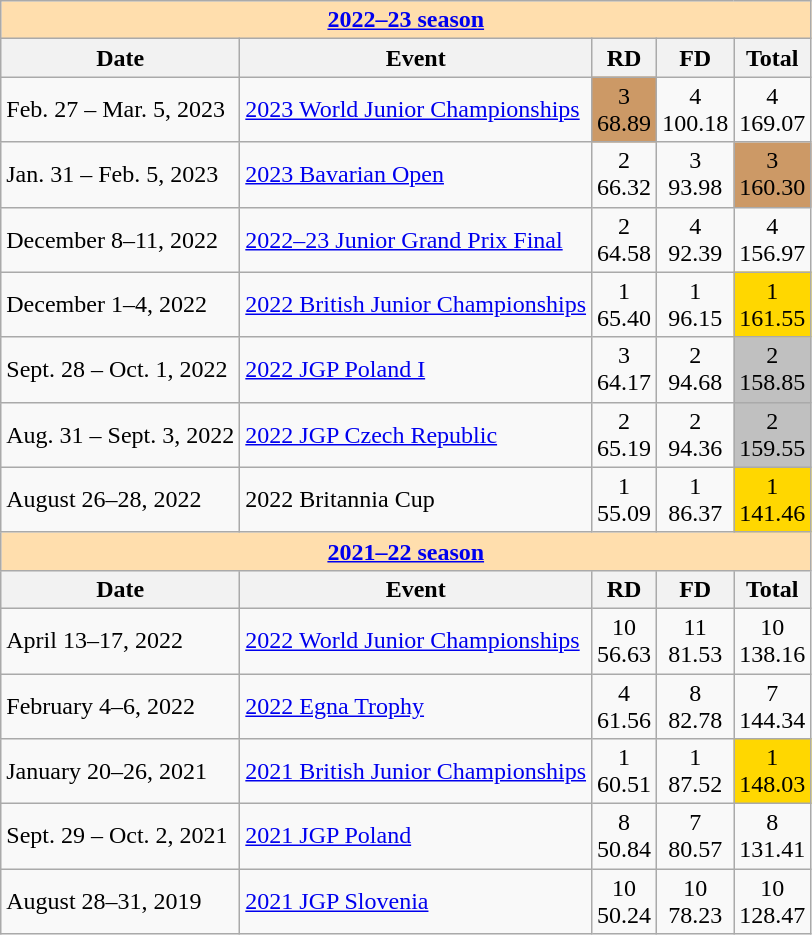<table class="wikitable">
<tr>
<td colspan="5" style="background-color: #ffdead;" align="center"><strong><a href='#'>2022–23 season</a></strong></td>
</tr>
<tr>
<th>Date</th>
<th>Event</th>
<th>RD</th>
<th>FD</th>
<th>Total</th>
</tr>
<tr>
<td>Feb. 27 – Mar. 5, 2023</td>
<td><a href='#'>2023 World Junior Championships</a></td>
<td align=center bgcolor=cc9966>3 <br> 68.89</td>
<td align=center>4 <br> 100.18</td>
<td align=center>4 <br> 169.07</td>
</tr>
<tr>
<td>Jan. 31 – Feb. 5, 2023</td>
<td><a href='#'>2023 Bavarian Open</a></td>
<td align=center>2 <br> 66.32</td>
<td align=center>3 <br> 93.98</td>
<td align=center bgcolor=cc9966>3 <br> 160.30</td>
</tr>
<tr>
<td>December 8–11, 2022</td>
<td><a href='#'>2022–23 Junior Grand Prix Final</a></td>
<td align=center>2 <br> 64.58</td>
<td align=center>4 <br> 92.39</td>
<td align=center>4 <br> 156.97</td>
</tr>
<tr>
<td>December 1–4, 2022</td>
<td><a href='#'>2022 British Junior Championships</a></td>
<td align=center>1 <br> 65.40</td>
<td align=center>1 <br> 96.15</td>
<td align=center bgcolor=gold>1 <br> 161.55</td>
</tr>
<tr>
<td>Sept. 28 – Oct. 1, 2022</td>
<td><a href='#'>2022 JGP Poland I</a></td>
<td align="center">3 <br> 64.17</td>
<td align="center">2 <br> 94.68</td>
<td align="center" bgcolor="silver">2 <br> 158.85</td>
</tr>
<tr>
<td>Aug. 31 – Sept. 3, 2022</td>
<td><a href='#'>2022 JGP Czech Republic</a></td>
<td align="center">2 <br> 65.19</td>
<td align="center">2 <br> 94.36</td>
<td align="center" bgcolor="silver">2 <br> 159.55</td>
</tr>
<tr>
<td>August 26–28, 2022</td>
<td>2022 Britannia Cup</td>
<td align="center">1 <br> 55.09</td>
<td align="center">1 <br> 86.37</td>
<td align="center" bgcolor="gold">1 <br> 141.46</td>
</tr>
<tr>
<td colspan="5" style="background-color: #ffdead;" align="center"><strong><a href='#'>2021–22 season</a></strong></td>
</tr>
<tr>
<th>Date</th>
<th>Event</th>
<th>RD</th>
<th>FD</th>
<th>Total</th>
</tr>
<tr>
<td>April 13–17, 2022</td>
<td><a href='#'>2022 World Junior Championships</a></td>
<td align=center bgcolor>10 <br> 56.63</td>
<td align=center bgcolor>11 <br> 81.53</td>
<td align=center bgcolor>10 <br> 138.16</td>
</tr>
<tr>
<td>February 4–6, 2022</td>
<td><a href='#'>2022 Egna Trophy</a></td>
<td align=center>4 <br> 61.56</td>
<td align=center>8 <br> 82.78</td>
<td align=center>7 <br> 144.34</td>
</tr>
<tr>
<td>January 20–26, 2021</td>
<td><a href='#'>2021 British Junior Championships</a></td>
<td align=center>1 <br> 60.51</td>
<td align=center>1 <br> 87.52</td>
<td align=center bgcolor=gold>1 <br> 148.03</td>
</tr>
<tr>
<td>Sept. 29 – Oct. 2, 2021</td>
<td><a href='#'>2021 JGP Poland</a></td>
<td align=center>8 <br> 50.84</td>
<td align=center>7 <br> 80.57</td>
<td align=center>8 <br> 131.41</td>
</tr>
<tr>
<td>August 28–31, 2019</td>
<td><a href='#'>2021 JGP Slovenia</a></td>
<td align=center>10 <br> 50.24</td>
<td align=center>10 <br> 78.23</td>
<td align=center>10 <br> 128.47</td>
</tr>
</table>
